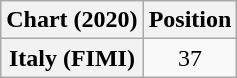<table class="wikitable plainrowheaders" style="text-align:center">
<tr>
<th scope="col">Chart (2020)</th>
<th scope="col">Position</th>
</tr>
<tr>
<th scope="row">Italy (FIMI)</th>
<td>37</td>
</tr>
</table>
